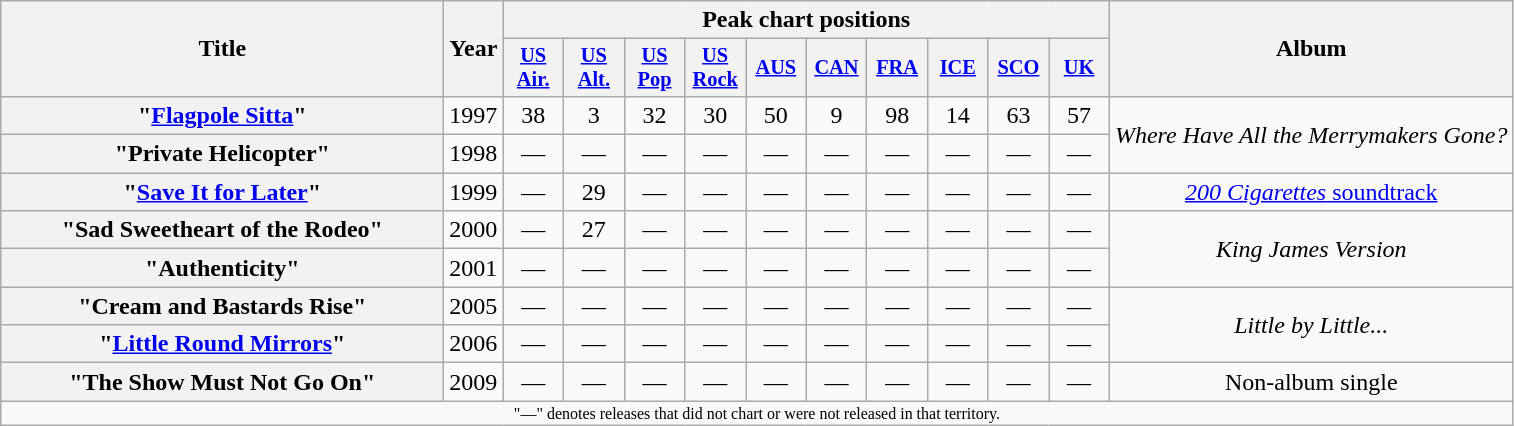<table class="wikitable plainrowheaders" style="text-align:center;">
<tr>
<th scope="col" rowspan="2" style="width:18em;">Title</th>
<th scope="col" rowspan="2">Year</th>
<th scope="col" colspan="10">Peak chart positions</th>
<th scope="col" rowspan="2">Album</th>
</tr>
<tr>
<th style="width:2.5em;font-size:85%"><a href='#'>US<br>Air.</a><br></th>
<th style="width:2.5em;font-size:85%"><a href='#'>US Alt.</a><br></th>
<th style="width:2.5em;font-size:85%"><a href='#'>US<br>Pop</a><br></th>
<th style="width:2.5em;font-size:85%"><a href='#'>US<br>Rock</a><br></th>
<th style="width:2.5em;font-size:85%"><a href='#'>AUS</a><br></th>
<th style="width:2.5em;font-size:85%"><a href='#'>CAN</a><br></th>
<th style="width:2.5em;font-size:85%"><a href='#'>FRA</a><br></th>
<th style="width:2.5em;font-size:85%"><a href='#'>ICE</a><br></th>
<th style="width:2.5em;font-size:85%"><a href='#'>SCO</a><br></th>
<th style="width:2.5em;font-size:85%"><a href='#'>UK</a><br></th>
</tr>
<tr>
<th scope="row">"<a href='#'>Flagpole Sitta</a>"</th>
<td>1997</td>
<td>38</td>
<td>3</td>
<td>32</td>
<td>30</td>
<td>50</td>
<td>9</td>
<td>98</td>
<td>14</td>
<td>63</td>
<td>57</td>
<td rowspan="2"><em>Where Have All the Merrymakers Gone?</em></td>
</tr>
<tr>
<th scope="row">"Private Helicopter"</th>
<td>1998</td>
<td>—</td>
<td>—</td>
<td>—</td>
<td>—</td>
<td>—</td>
<td>—</td>
<td>—</td>
<td>—</td>
<td>—</td>
<td>—</td>
</tr>
<tr>
<th scope="row">"<a href='#'>Save It for Later</a>"</th>
<td>1999</td>
<td>—</td>
<td>29</td>
<td>—</td>
<td>—</td>
<td>—</td>
<td>—</td>
<td>—</td>
<td>—</td>
<td>—</td>
<td>—</td>
<td><a href='#'><em>200 Cigarettes</em> soundtrack</a></td>
</tr>
<tr>
<th scope="row">"Sad Sweetheart of the Rodeo"</th>
<td>2000</td>
<td>—</td>
<td>27</td>
<td>—</td>
<td>—</td>
<td>—</td>
<td>—</td>
<td>—</td>
<td>—</td>
<td>—</td>
<td>—</td>
<td rowspan="2"><em>King James Version</em></td>
</tr>
<tr>
<th scope="row">"Authenticity"</th>
<td>2001</td>
<td>—</td>
<td>—</td>
<td>—</td>
<td>—</td>
<td>—</td>
<td>—</td>
<td>—</td>
<td>—</td>
<td>—</td>
<td>—</td>
</tr>
<tr>
<th scope="row">"Cream and Bastards Rise"</th>
<td>2005</td>
<td>—</td>
<td>—</td>
<td>—</td>
<td>—</td>
<td>—</td>
<td>—</td>
<td>—</td>
<td>—</td>
<td>—</td>
<td>—</td>
<td rowspan="2"><em>Little by Little...</em></td>
</tr>
<tr>
<th scope="row">"<a href='#'>Little Round Mirrors</a>"</th>
<td>2006</td>
<td>—</td>
<td>—</td>
<td>—</td>
<td>—</td>
<td>—</td>
<td>—</td>
<td>—</td>
<td>—</td>
<td>—</td>
<td>—</td>
</tr>
<tr>
<th scope="row">"The Show Must Not Go On"</th>
<td>2009</td>
<td>—</td>
<td>—</td>
<td>—</td>
<td>—</td>
<td>—</td>
<td>—</td>
<td>—</td>
<td>—</td>
<td>—</td>
<td>—</td>
<td>Non-album single</td>
</tr>
<tr>
<td colspan="14" style="text-align:center; font-size:8pt;">"—" denotes releases that did not chart or were not released in that territory.</td>
</tr>
</table>
